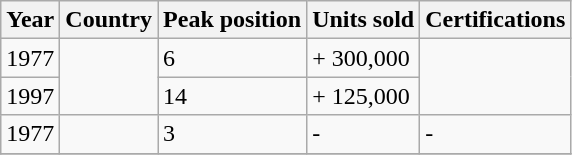<table class="wikitable">
<tr>
<th>Year</th>
<th>Country</th>
<th>Peak position</th>
<th>Units sold</th>
<th>Certifications</th>
</tr>
<tr>
<td>1977</td>
<td rowspan="2"></td>
<td>6</td>
<td>+ 300,000</td>
<td rowspan="2"></td>
</tr>
<tr>
<td>1997</td>
<td>14</td>
<td>+ 125,000</td>
</tr>
<tr>
<td>1977</td>
<td></td>
<td>3</td>
<td>-</td>
<td>-</td>
</tr>
<tr>
</tr>
</table>
